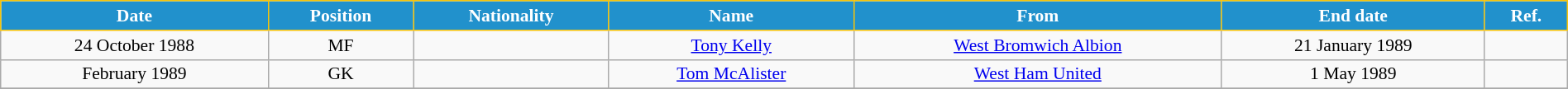<table class="wikitable" style="text-align:center; font-size:90%; width:100%;">
<tr>
<th style="background:#2191CC; color:white; border:1px solid #F7C408; text-align:center;">Date</th>
<th style="background:#2191CC; color:white; border:1px solid #F7C408; text-align:center;">Position</th>
<th style="background:#2191CC; color:white; border:1px solid #F7C408; text-align:center;">Nationality</th>
<th style="background:#2191CC; color:white; border:1px solid #F7C408; text-align:center;">Name</th>
<th style="background:#2191CC; color:white; border:1px solid #F7C408; text-align:center;">From</th>
<th style="background:#2191CC; color:white; border:1px solid #F7C408; text-align:center;">End date</th>
<th style="background:#2191CC; color:white; border:1px solid #F7C408; text-align:center;">Ref.</th>
</tr>
<tr>
<td>24 October 1988</td>
<td>MF</td>
<td></td>
<td><a href='#'>Tony Kelly</a></td>
<td> <a href='#'>West Bromwich Albion</a></td>
<td>21 January 1989</td>
<td></td>
</tr>
<tr>
<td>February 1989</td>
<td>GK</td>
<td></td>
<td><a href='#'>Tom McAlister</a></td>
<td> <a href='#'>West Ham United</a></td>
<td>1 May 1989</td>
<td></td>
</tr>
<tr>
</tr>
</table>
